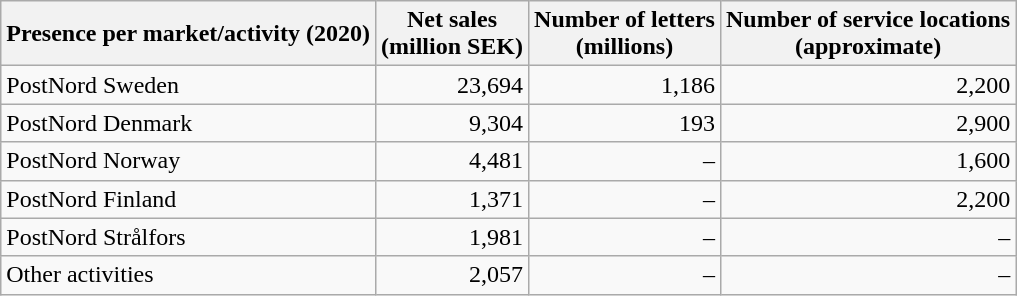<table class="wikitable" style="text-align:right;">
<tr>
<th>Presence per market/activity (2020)</th>
<th>Net sales<br>(million SEK)</th>
<th>Number of letters<br>(millions)</th>
<th>Number of service locations<br>(approximate)</th>
</tr>
<tr>
<td align="left">PostNord Sweden</td>
<td>23,694</td>
<td>1,186</td>
<td>2,200</td>
</tr>
<tr>
<td align="left">PostNord Denmark</td>
<td>9,304</td>
<td>193</td>
<td>2,900</td>
</tr>
<tr>
<td align="left">PostNord Norway</td>
<td>4,481</td>
<td>–</td>
<td>1,600</td>
</tr>
<tr>
<td align="left">PostNord Finland</td>
<td>1,371</td>
<td>–</td>
<td>2,200</td>
</tr>
<tr>
<td align="left">PostNord Strålfors</td>
<td>1,981</td>
<td>–</td>
<td>–</td>
</tr>
<tr>
<td align="left">Other activities</td>
<td>2,057</td>
<td>–</td>
<td>–</td>
</tr>
</table>
